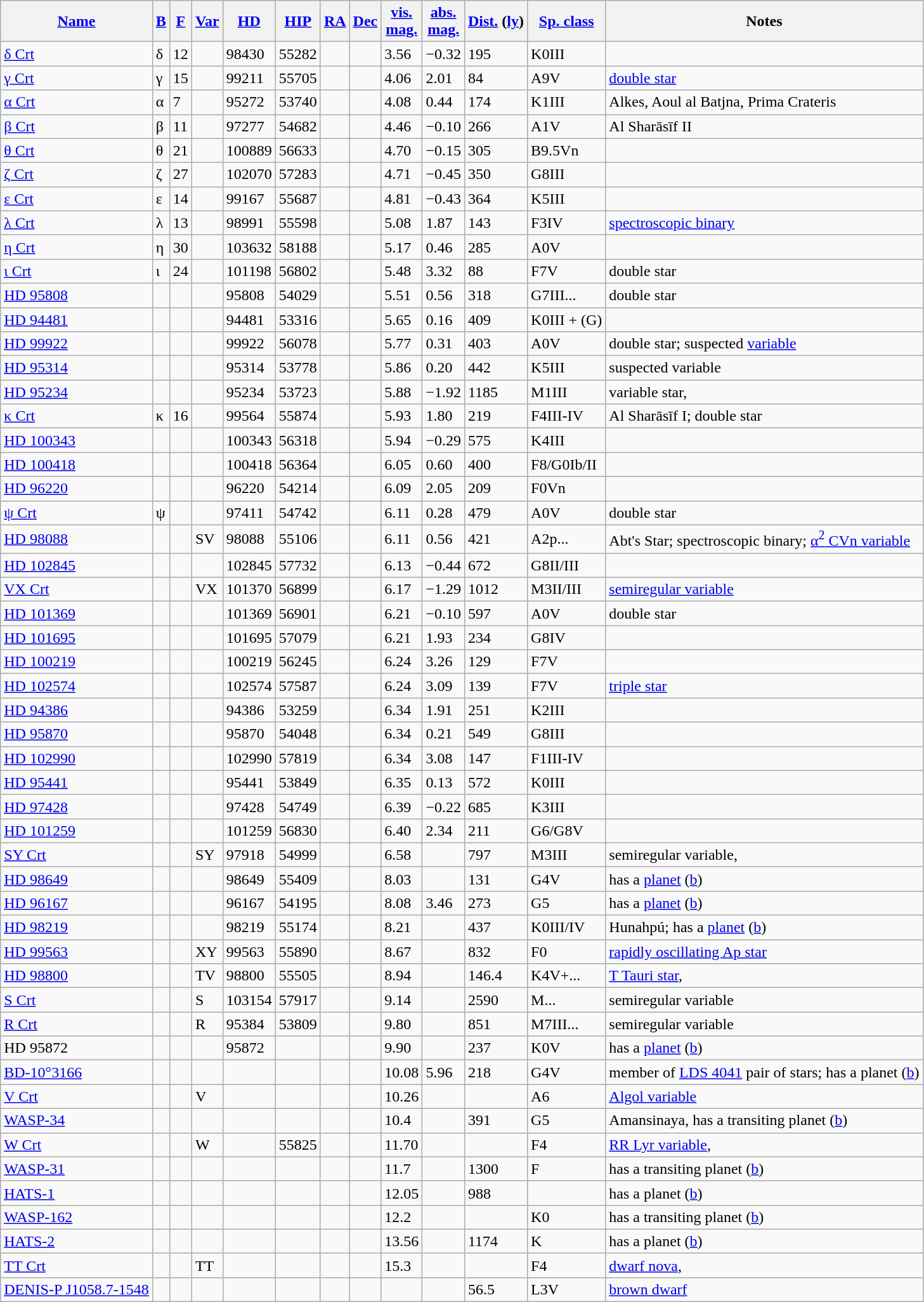<table class="wikitable sortable sticky-header">
<tr>
<th><a href='#'>Name</a></th>
<th><a href='#'>B</a></th>
<th><a href='#'>F</a></th>
<th><a href='#'>Var</a></th>
<th><a href='#'>HD</a></th>
<th><a href='#'>HIP</a></th>
<th><a href='#'>RA</a></th>
<th><a href='#'>Dec</a></th>
<th><a href='#'>vis.<br>mag.</a></th>
<th><a href='#'>abs.<br>mag.</a></th>
<th><a href='#'>Dist.</a> (<a href='#'>ly</a>)</th>
<th><a href='#'>Sp. class</a></th>
<th>Notes</th>
</tr>
<tr>
<td><a href='#'>δ Crt</a></td>
<td>δ</td>
<td>12</td>
<td></td>
<td>98430</td>
<td>55282</td>
<td></td>
<td></td>
<td>3.56</td>
<td>−0.32</td>
<td>195</td>
<td>K0III</td>
<td style="text-align:left;"></td>
</tr>
<tr>
<td><a href='#'>γ Crt</a></td>
<td>γ</td>
<td>15</td>
<td></td>
<td>99211</td>
<td>55705</td>
<td></td>
<td></td>
<td>4.06</td>
<td>2.01</td>
<td>84</td>
<td>A9V</td>
<td style="text-align:left;"><a href='#'>double star</a></td>
</tr>
<tr>
<td><a href='#'>α Crt</a></td>
<td>α</td>
<td>7</td>
<td></td>
<td>95272</td>
<td>53740</td>
<td></td>
<td></td>
<td>4.08</td>
<td>0.44</td>
<td>174</td>
<td>K1III</td>
<td style="text-align:left;">Alkes, Aoul al Batjna, Prima Crateris</td>
</tr>
<tr>
<td><a href='#'>β Crt</a></td>
<td>β</td>
<td>11</td>
<td></td>
<td>97277</td>
<td>54682</td>
<td></td>
<td></td>
<td>4.46</td>
<td>−0.10</td>
<td>266</td>
<td>A1V</td>
<td style="text-align:left;">Al Sharāsīf II</td>
</tr>
<tr>
<td><a href='#'>θ Crt</a></td>
<td>θ</td>
<td>21</td>
<td></td>
<td>100889</td>
<td>56633</td>
<td></td>
<td></td>
<td>4.70</td>
<td>−0.15</td>
<td>305</td>
<td>B9.5Vn</td>
<td></td>
</tr>
<tr>
<td><a href='#'>ζ Crt</a></td>
<td>ζ</td>
<td>27</td>
<td></td>
<td>102070</td>
<td>57283</td>
<td></td>
<td></td>
<td>4.71</td>
<td>−0.45</td>
<td>350</td>
<td>G8III</td>
<td></td>
</tr>
<tr>
<td><a href='#'>ε Crt</a></td>
<td>ε</td>
<td>14</td>
<td></td>
<td>99167</td>
<td>55687</td>
<td></td>
<td></td>
<td>4.81</td>
<td>−0.43</td>
<td>364</td>
<td>K5III</td>
<td></td>
</tr>
<tr>
<td><a href='#'>λ Crt</a></td>
<td>λ</td>
<td>13</td>
<td></td>
<td>98991</td>
<td>55598</td>
<td></td>
<td></td>
<td>5.08</td>
<td>1.87</td>
<td>143</td>
<td>F3IV</td>
<td style="text-align:left;"><a href='#'>spectroscopic binary</a></td>
</tr>
<tr>
<td><a href='#'>η Crt</a></td>
<td>η</td>
<td>30</td>
<td></td>
<td>103632</td>
<td>58188</td>
<td></td>
<td></td>
<td>5.17</td>
<td>0.46</td>
<td>285</td>
<td>A0V</td>
<td></td>
</tr>
<tr>
<td><a href='#'>ι Crt</a></td>
<td>ι</td>
<td>24</td>
<td></td>
<td>101198</td>
<td>56802</td>
<td></td>
<td></td>
<td>5.48</td>
<td>3.32</td>
<td>88</td>
<td>F7V</td>
<td style="text-align:left;">double star</td>
</tr>
<tr>
<td><a href='#'>HD 95808</a></td>
<td></td>
<td></td>
<td></td>
<td>95808</td>
<td>54029</td>
<td></td>
<td></td>
<td>5.51</td>
<td>0.56</td>
<td>318</td>
<td>G7III...</td>
<td style="text-align:left;">double star</td>
</tr>
<tr>
<td><a href='#'>HD 94481</a></td>
<td></td>
<td></td>
<td></td>
<td>94481</td>
<td>53316</td>
<td></td>
<td></td>
<td>5.65</td>
<td>0.16</td>
<td>409</td>
<td>K0III + (G)</td>
<td></td>
</tr>
<tr>
<td><a href='#'>HD 99922</a></td>
<td></td>
<td></td>
<td></td>
<td>99922</td>
<td>56078</td>
<td></td>
<td></td>
<td>5.77</td>
<td>0.31</td>
<td>403</td>
<td>A0V</td>
<td style="text-align:left;">double star; suspected <a href='#'>variable</a></td>
</tr>
<tr>
<td><a href='#'>HD 95314</a></td>
<td></td>
<td></td>
<td></td>
<td>95314</td>
<td>53778</td>
<td></td>
<td></td>
<td>5.86</td>
<td>0.20</td>
<td>442</td>
<td>K5III</td>
<td>suspected variable</td>
</tr>
<tr>
<td><a href='#'>HD 95234</a></td>
<td></td>
<td></td>
<td></td>
<td>95234</td>
<td>53723</td>
<td></td>
<td></td>
<td>5.88</td>
<td>−1.92</td>
<td>1185</td>
<td>M1III</td>
<td style="text-align:left;">variable star, </td>
</tr>
<tr>
<td><a href='#'>κ Crt</a></td>
<td>κ</td>
<td>16</td>
<td></td>
<td>99564</td>
<td>55874</td>
<td></td>
<td></td>
<td>5.93</td>
<td>1.80</td>
<td>219</td>
<td>F4III-IV</td>
<td style="text-align:left;">Al Sharāsīf I; double star</td>
</tr>
<tr>
<td><a href='#'>HD 100343</a></td>
<td></td>
<td></td>
<td></td>
<td>100343</td>
<td>56318</td>
<td></td>
<td></td>
<td>5.94</td>
<td>−0.29</td>
<td>575</td>
<td>K4III</td>
<td></td>
</tr>
<tr>
<td><a href='#'>HD 100418</a></td>
<td></td>
<td></td>
<td></td>
<td>100418</td>
<td>56364</td>
<td></td>
<td></td>
<td>6.05</td>
<td>0.60</td>
<td>400</td>
<td>F8/G0Ib/II</td>
<td></td>
</tr>
<tr>
<td><a href='#'>HD 96220</a></td>
<td></td>
<td></td>
<td></td>
<td>96220</td>
<td>54214</td>
<td></td>
<td></td>
<td>6.09</td>
<td>2.05</td>
<td>209</td>
<td>F0Vn</td>
<td></td>
</tr>
<tr>
<td><a href='#'>ψ Crt</a></td>
<td>ψ</td>
<td></td>
<td></td>
<td>97411</td>
<td>54742</td>
<td></td>
<td></td>
<td>6.11</td>
<td>0.28</td>
<td>479</td>
<td>A0V</td>
<td style="text-align:left;">double star</td>
</tr>
<tr>
<td><a href='#'>HD 98088</a></td>
<td></td>
<td></td>
<td>SV</td>
<td>98088</td>
<td>55106</td>
<td></td>
<td></td>
<td>6.11</td>
<td>0.56</td>
<td>421</td>
<td>A2p...</td>
<td style="text-align:left;">Abt's Star; spectroscopic binary; <a href='#'>α<sup>2</sup> CVn variable</a></td>
</tr>
<tr>
<td><a href='#'>HD 102845</a></td>
<td></td>
<td></td>
<td></td>
<td>102845</td>
<td>57732</td>
<td></td>
<td></td>
<td>6.13</td>
<td>−0.44</td>
<td>672</td>
<td>G8II/III</td>
<td></td>
</tr>
<tr>
<td><a href='#'>VX Crt</a></td>
<td></td>
<td></td>
<td>VX</td>
<td>101370</td>
<td>56899</td>
<td></td>
<td></td>
<td>6.17</td>
<td>−1.29</td>
<td>1012</td>
<td>M3II/III</td>
<td style="text-align:left;"><a href='#'>semiregular variable</a></td>
</tr>
<tr>
<td><a href='#'>HD 101369</a></td>
<td></td>
<td></td>
<td></td>
<td>101369</td>
<td>56901</td>
<td></td>
<td></td>
<td>6.21</td>
<td>−0.10</td>
<td>597</td>
<td>A0V</td>
<td style="text-align:left;">double star</td>
</tr>
<tr>
<td><a href='#'>HD 101695</a></td>
<td></td>
<td></td>
<td></td>
<td>101695</td>
<td>57079</td>
<td></td>
<td></td>
<td>6.21</td>
<td>1.93</td>
<td>234</td>
<td>G8IV</td>
<td></td>
</tr>
<tr>
<td><a href='#'>HD 100219</a></td>
<td></td>
<td></td>
<td></td>
<td>100219</td>
<td>56245</td>
<td></td>
<td></td>
<td>6.24</td>
<td>3.26</td>
<td>129</td>
<td>F7V</td>
<td></td>
</tr>
<tr>
<td><a href='#'>HD 102574</a></td>
<td></td>
<td></td>
<td></td>
<td>102574</td>
<td>57587</td>
<td></td>
<td></td>
<td>6.24</td>
<td>3.09</td>
<td>139</td>
<td>F7V</td>
<td style="text-align:left;"><a href='#'>triple star</a></td>
</tr>
<tr>
<td><a href='#'>HD 94386</a></td>
<td></td>
<td></td>
<td></td>
<td>94386</td>
<td>53259</td>
<td></td>
<td></td>
<td>6.34</td>
<td>1.91</td>
<td>251</td>
<td>K2III</td>
<td></td>
</tr>
<tr>
<td><a href='#'>HD 95870</a></td>
<td></td>
<td></td>
<td></td>
<td>95870</td>
<td>54048</td>
<td></td>
<td></td>
<td>6.34</td>
<td>0.21</td>
<td>549</td>
<td>G8III</td>
<td></td>
</tr>
<tr>
<td><a href='#'>HD 102990</a></td>
<td></td>
<td></td>
<td></td>
<td>102990</td>
<td>57819</td>
<td></td>
<td></td>
<td>6.34</td>
<td>3.08</td>
<td>147</td>
<td>F1III-IV</td>
<td></td>
</tr>
<tr>
<td><a href='#'>HD 95441</a></td>
<td></td>
<td></td>
<td></td>
<td>95441</td>
<td>53849</td>
<td></td>
<td></td>
<td>6.35</td>
<td>0.13</td>
<td>572</td>
<td>K0III</td>
<td></td>
</tr>
<tr>
<td><a href='#'>HD 97428</a></td>
<td></td>
<td></td>
<td></td>
<td>97428</td>
<td>54749</td>
<td></td>
<td></td>
<td>6.39</td>
<td>−0.22</td>
<td>685</td>
<td>K3III</td>
<td></td>
</tr>
<tr>
<td><a href='#'>HD 101259</a></td>
<td></td>
<td></td>
<td></td>
<td>101259</td>
<td>56830</td>
<td></td>
<td></td>
<td>6.40</td>
<td>2.34</td>
<td>211</td>
<td>G6/G8V</td>
<td></td>
</tr>
<tr>
<td><a href='#'>SY Crt</a></td>
<td></td>
<td></td>
<td>SY</td>
<td>97918</td>
<td>54999</td>
<td></td>
<td></td>
<td>6.58</td>
<td></td>
<td>797</td>
<td>M3III</td>
<td style="text-align:left;">semiregular variable, </td>
</tr>
<tr>
<td><a href='#'>HD 98649</a></td>
<td></td>
<td></td>
<td></td>
<td>98649</td>
<td>55409</td>
<td></td>
<td></td>
<td>8.03</td>
<td></td>
<td>131</td>
<td>G4V</td>
<td style="text-align:left;">has a <a href='#'>planet</a> (<a href='#'>b</a>)</td>
</tr>
<tr>
<td><a href='#'>HD 96167</a></td>
<td></td>
<td></td>
<td></td>
<td>96167</td>
<td>54195</td>
<td></td>
<td></td>
<td>8.08</td>
<td>3.46</td>
<td>273</td>
<td>G5</td>
<td style="text-align:left;">has a <a href='#'>planet</a> (<a href='#'>b</a>)</td>
</tr>
<tr>
<td><a href='#'>HD 98219</a></td>
<td></td>
<td></td>
<td></td>
<td>98219</td>
<td>55174</td>
<td></td>
<td></td>
<td>8.21</td>
<td></td>
<td>437</td>
<td>K0III/IV</td>
<td style="text-align:left;">Hunahpú; has a <a href='#'>planet</a> (<a href='#'>b</a>)</td>
</tr>
<tr>
<td><a href='#'>HD 99563</a></td>
<td></td>
<td></td>
<td>XY</td>
<td>99563</td>
<td>55890</td>
<td></td>
<td></td>
<td>8.67</td>
<td></td>
<td>832</td>
<td>F0</td>
<td style="text-align:left;"><a href='#'>rapidly oscillating Ap star</a></td>
</tr>
<tr>
<td><a href='#'>HD 98800</a></td>
<td></td>
<td></td>
<td>TV</td>
<td>98800</td>
<td>55505</td>
<td></td>
<td></td>
<td>8.94</td>
<td></td>
<td>146.4</td>
<td>K4V+...</td>
<td style="text-align:left;"><a href='#'>T Tauri star</a>, </td>
</tr>
<tr>
<td><a href='#'>S Crt</a></td>
<td></td>
<td></td>
<td>S</td>
<td>103154</td>
<td>57917</td>
<td></td>
<td></td>
<td>9.14</td>
<td></td>
<td>2590</td>
<td>M...</td>
<td style="text-align:left;">semiregular variable</td>
</tr>
<tr>
<td><a href='#'>R Crt</a></td>
<td></td>
<td></td>
<td>R</td>
<td>95384</td>
<td>53809</td>
<td></td>
<td></td>
<td>9.80</td>
<td></td>
<td>851</td>
<td>M7III...</td>
<td style="text-align:left;">semiregular variable</td>
</tr>
<tr>
<td>HD 95872</td>
<td></td>
<td></td>
<td></td>
<td>95872</td>
<td></td>
<td></td>
<td></td>
<td>9.90</td>
<td></td>
<td>237</td>
<td>K0V</td>
<td style="text-align:left;">has a <a href='#'>planet</a> (<a href='#'>b</a>)</td>
</tr>
<tr>
<td><a href='#'>BD-10°3166</a></td>
<td></td>
<td></td>
<td></td>
<td></td>
<td></td>
<td></td>
<td></td>
<td>10.08</td>
<td>5.96</td>
<td>218</td>
<td>G4V</td>
<td style="text-align:left;">member of <a href='#'>LDS 4041</a> pair of stars; has a planet (<a href='#'>b</a>)</td>
</tr>
<tr>
<td><a href='#'>V Crt</a></td>
<td></td>
<td></td>
<td>V</td>
<td></td>
<td></td>
<td></td>
<td></td>
<td>10.26</td>
<td></td>
<td></td>
<td>A6</td>
<td style="text-align:left;"><a href='#'>Algol variable</a></td>
</tr>
<tr>
<td><a href='#'>WASP-34</a></td>
<td></td>
<td></td>
<td></td>
<td></td>
<td></td>
<td></td>
<td></td>
<td>10.4</td>
<td></td>
<td>391</td>
<td>G5</td>
<td style="text-align:left;">Amansinaya, has a transiting planet (<a href='#'>b</a>)</td>
</tr>
<tr>
<td><a href='#'>W Crt</a></td>
<td></td>
<td></td>
<td>W</td>
<td></td>
<td>55825</td>
<td></td>
<td></td>
<td>11.70</td>
<td></td>
<td></td>
<td>F4</td>
<td style="text-align:left;"><a href='#'>RR Lyr variable</a>, </td>
</tr>
<tr>
<td><a href='#'>WASP-31</a></td>
<td></td>
<td></td>
<td></td>
<td></td>
<td></td>
<td></td>
<td></td>
<td>11.7</td>
<td></td>
<td>1300</td>
<td>F</td>
<td style="text-align:left;">has a transiting planet (<a href='#'>b</a>)</td>
</tr>
<tr>
<td><a href='#'>HATS-1</a></td>
<td></td>
<td></td>
<td></td>
<td></td>
<td></td>
<td></td>
<td></td>
<td>12.05</td>
<td></td>
<td>988</td>
<td></td>
<td style="text-align:left;">has a planet (<a href='#'>b</a>)</td>
</tr>
<tr>
<td><a href='#'>WASP-162</a></td>
<td></td>
<td></td>
<td></td>
<td></td>
<td></td>
<td></td>
<td></td>
<td>12.2</td>
<td></td>
<td></td>
<td>K0</td>
<td style="text-align:left;">has a transiting planet (<a href='#'>b</a>)</td>
</tr>
<tr>
<td><a href='#'>HATS-2</a></td>
<td></td>
<td></td>
<td></td>
<td></td>
<td></td>
<td></td>
<td></td>
<td>13.56</td>
<td></td>
<td>1174</td>
<td>K</td>
<td style="text-align:left;">has a planet (<a href='#'>b</a>)</td>
</tr>
<tr>
<td><a href='#'>TT Crt</a></td>
<td></td>
<td></td>
<td>TT</td>
<td></td>
<td></td>
<td></td>
<td></td>
<td>15.3</td>
<td></td>
<td></td>
<td>F4</td>
<td style="text-align:left;"><a href='#'>dwarf nova</a>, </td>
</tr>
<tr>
<td><a href='#'>DENIS-P J1058.7-1548</a></td>
<td></td>
<td></td>
<td></td>
<td></td>
<td></td>
<td></td>
<td></td>
<td></td>
<td></td>
<td>56.5</td>
<td>L3V</td>
<td style="text-align:left;"><a href='#'>brown dwarf</a><br></td>
</tr>
</table>
